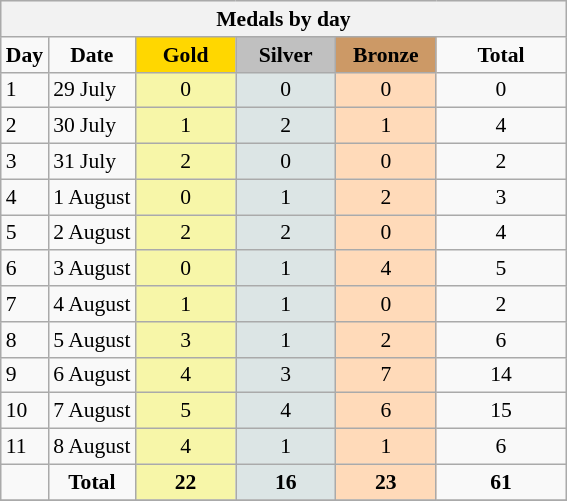<table class="wikitable" style="font-size:90%; text-align:center;">
<tr style="background:#efefef;">
<th colspan=6>Medals by day</th>
</tr>
<tr>
<td><strong>Day</strong></td>
<td><strong>Date</strong></td>
<td width=60 style="background:gold;"><strong>Gold </strong></td>
<td width=60 style="background:silver;"><strong>Silver </strong></td>
<td width=60 style="background:#c96;"><strong>Bronze </strong></td>
<td width=80><strong>Total</strong></td>
</tr>
<tr>
<td align=left>1</td>
<td align=left>29 July</td>
<td style="background:#F7F6A8;">0</td>
<td style="background:#DCE5E5;">0</td>
<td style="background:#FFDAB9;">0</td>
<td>0</td>
</tr>
<tr>
<td align=left>2</td>
<td align=left>30 July</td>
<td style="background:#F7F6A8;">1</td>
<td style="background:#DCE5E5;">2</td>
<td style="background:#FFDAB9;">1</td>
<td>4</td>
</tr>
<tr>
<td align=left>3</td>
<td align=left>31 July</td>
<td style="background:#F7F6A8;">2</td>
<td style="background:#DCE5E5;">0</td>
<td style="background:#FFDAB9;">0</td>
<td>2</td>
</tr>
<tr>
<td align=left>4</td>
<td align=left>1 August</td>
<td style="background:#F7F6A8;">0</td>
<td style="background:#DCE5E5;">1</td>
<td style="background:#FFDAB9;">2</td>
<td>3</td>
</tr>
<tr>
<td align=left>5</td>
<td align=left>2 August</td>
<td style="background:#F7F6A8;">2</td>
<td style="background:#DCE5E5;">2</td>
<td style="background:#FFDAB9;">0</td>
<td>4</td>
</tr>
<tr>
<td align=left>6</td>
<td align=left>3 August</td>
<td style="background:#F7F6A8;">0</td>
<td style="background:#DCE5E5;">1</td>
<td style="background:#FFDAB9;">4</td>
<td>5</td>
</tr>
<tr>
<td align=left>7</td>
<td align=left>4 August</td>
<td style="background:#F7F6A8;">1</td>
<td style="background:#DCE5E5;">1</td>
<td style="background:#FFDAB9;">0</td>
<td>2</td>
</tr>
<tr>
<td align=left>8</td>
<td align=left>5 August</td>
<td style="background:#F7F6A8;">3</td>
<td style="background:#DCE5E5;">1</td>
<td style="background:#FFDAB9;">2</td>
<td>6</td>
</tr>
<tr>
<td align=left>9</td>
<td align=left>6 August</td>
<td style="background:#F7F6A8;">4</td>
<td style="background:#DCE5E5;">3</td>
<td style="background:#FFDAB9;">7</td>
<td>14</td>
</tr>
<tr>
<td align=left>10</td>
<td align=left>7 August</td>
<td style="background:#F7F6A8;">5</td>
<td style="background:#DCE5E5;">4</td>
<td style="background:#FFDAB9;">6</td>
<td>15</td>
</tr>
<tr>
<td align=left>11</td>
<td align=left>8 August</td>
<td style="background:#F7F6A8;">4</td>
<td style="background:#DCE5E5;">1</td>
<td style="background:#FFDAB9;">1</td>
<td>6</td>
</tr>
<tr>
<td></td>
<td><strong>Total</strong></td>
<td style="background:#F7F6A8"><strong>22</strong></td>
<td style="background:#DCE5E5"><strong>16</strong></td>
<td style="background:#FFDAB9"><strong>23</strong></td>
<td><strong>61</strong></td>
</tr>
<tr>
</tr>
</table>
